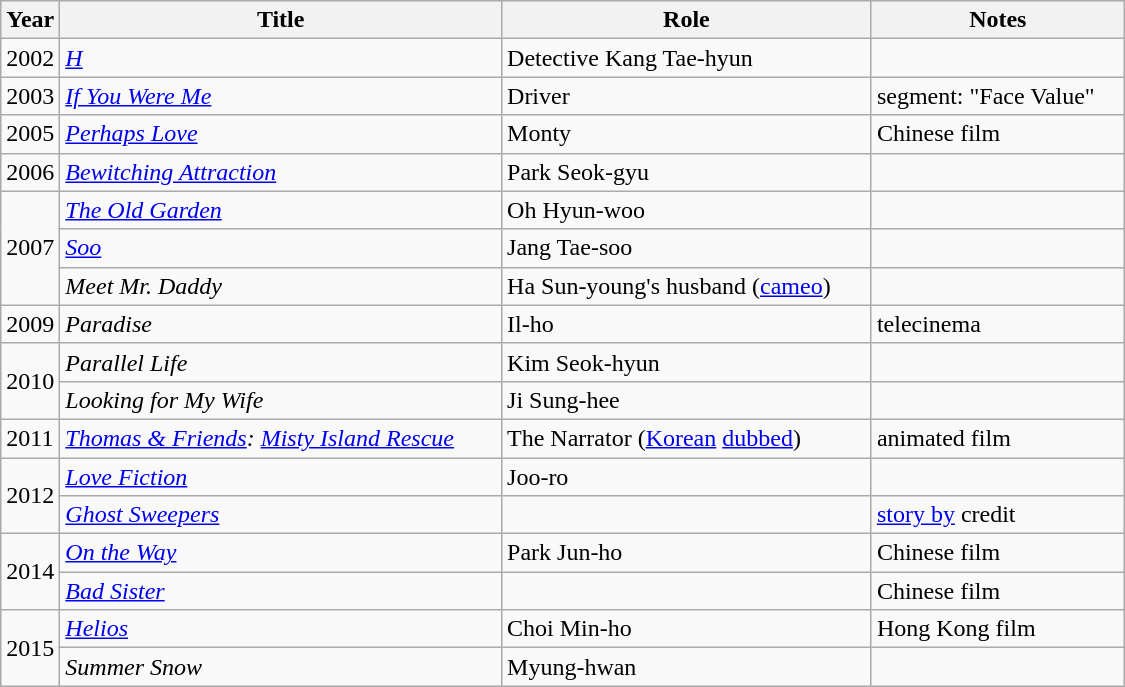<table class="wikitable" style="width:750px">
<tr>
<th width=10>Year</th>
<th>Title</th>
<th>Role</th>
<th>Notes</th>
</tr>
<tr>
<td>2002</td>
<td><em><a href='#'>H</a></em></td>
<td>Detective Kang Tae-hyun</td>
<td></td>
</tr>
<tr>
<td>2003</td>
<td><em><a href='#'>If You Were Me</a></em></td>
<td>Driver</td>
<td>segment: "Face Value"</td>
</tr>
<tr>
<td>2005</td>
<td><em><a href='#'>Perhaps Love</a></em></td>
<td>Monty</td>
<td>Chinese film</td>
</tr>
<tr>
<td>2006</td>
<td><em><a href='#'>Bewitching Attraction</a></em></td>
<td>Park Seok-gyu</td>
<td></td>
</tr>
<tr>
<td rowspan=3>2007</td>
<td><em><a href='#'>The Old Garden</a></em></td>
<td>Oh Hyun-woo</td>
<td></td>
</tr>
<tr>
<td><em><a href='#'>Soo</a></em></td>
<td>Jang Tae-soo</td>
<td></td>
</tr>
<tr>
<td><em>Meet Mr. Daddy</em></td>
<td>Ha Sun-young's husband (<a href='#'>cameo</a>)</td>
<td></td>
</tr>
<tr>
<td>2009</td>
<td><em>Paradise</em></td>
<td>Il-ho</td>
<td>telecinema</td>
</tr>
<tr>
<td rowspan=2>2010</td>
<td><em>Parallel Life</em></td>
<td>Kim Seok-hyun</td>
<td></td>
</tr>
<tr>
<td><em>Looking for My Wife</em></td>
<td>Ji Sung-hee</td>
<td></td>
</tr>
<tr>
<td>2011</td>
<td><em><a href='#'>Thomas & Friends</a>: <a href='#'>Misty Island Rescue</a></em></td>
<td>The Narrator (<a href='#'>Korean</a> <a href='#'>dubbed</a>)</td>
<td>animated film</td>
</tr>
<tr>
<td rowspan=2>2012</td>
<td><em><a href='#'>Love Fiction</a></em></td>
<td>Joo-ro</td>
<td></td>
</tr>
<tr>
<td><em><a href='#'>Ghost Sweepers</a></em></td>
<td></td>
<td><a href='#'>story by</a> credit </td>
</tr>
<tr>
<td rowspan=2>2014</td>
<td><em><a href='#'>On the Way</a></em></td>
<td>Park Jun-ho</td>
<td>Chinese film</td>
</tr>
<tr>
<td><em><a href='#'>Bad Sister</a></em></td>
<td></td>
<td>Chinese film</td>
</tr>
<tr>
<td rowspan=2>2015</td>
<td><em><a href='#'>Helios</a></em></td>
<td>Choi Min-ho</td>
<td>Hong Kong film</td>
</tr>
<tr>
<td><em>Summer Snow</em></td>
<td>Myung-hwan</td>
<td></td>
</tr>
</table>
